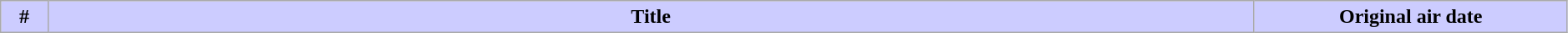<table class="wikitable" style="width:99%;">
<tr>
<th style="background:#ccf; width:3%;">#</th>
<th style="background: #CCF">Title</th>
<th style="background:#ccf; width:20%;">Original air date<br>
























</th>
</tr>
</table>
